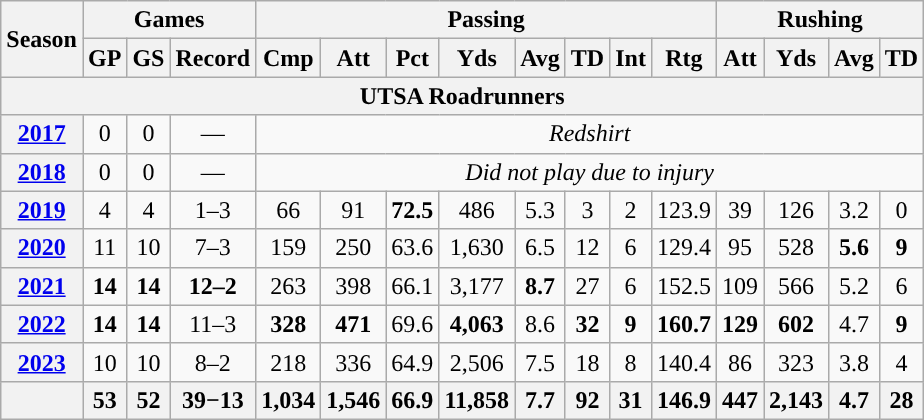<table class="wikitable" style="text-align:center;">
<tr>
<th rowspan="2">Season</th>
<th colspan="3">Games</th>
<th colspan="8">Passing</th>
<th colspan="5">Rushing</th>
</tr>
<tr>
<th>GP</th>
<th>GS</th>
<th>Record</th>
<th>Cmp</th>
<th>Att</th>
<th>Pct</th>
<th>Yds</th>
<th>Avg</th>
<th>TD</th>
<th>Int</th>
<th>Rtg</th>
<th>Att</th>
<th>Yds</th>
<th>Avg</th>
<th>TD</th>
</tr>
<tr>
<th colspan="16">UTSA Roadrunners</th>
</tr>
<tr>
<th><a href='#'>2017</a></th>
<td>0</td>
<td>0</td>
<td>—</td>
<td colspan="12"><em>Redshirt </em></td>
</tr>
<tr>
<th><a href='#'>2018</a></th>
<td>0</td>
<td>0</td>
<td>—</td>
<td colspan="12"><em>Did not play due to injury</em></td>
</tr>
<tr>
<th><a href='#'>2019</a></th>
<td>4</td>
<td>4</td>
<td>1–3</td>
<td>66</td>
<td>91</td>
<td><strong>72.5</strong></td>
<td>486</td>
<td>5.3</td>
<td>3</td>
<td>2</td>
<td>123.9</td>
<td>39</td>
<td>126</td>
<td>3.2</td>
<td>0</td>
</tr>
<tr>
<th><a href='#'>2020</a></th>
<td>11</td>
<td>10</td>
<td>7–3</td>
<td>159</td>
<td>250</td>
<td>63.6</td>
<td>1,630</td>
<td>6.5</td>
<td>12</td>
<td>6</td>
<td>129.4</td>
<td>95</td>
<td>528</td>
<td><strong>5.6</strong></td>
<td><strong>9</strong></td>
</tr>
<tr>
<th><a href='#'>2021</a></th>
<td><strong>14</strong></td>
<td><strong>14</strong></td>
<td><strong>12–2</strong></td>
<td>263</td>
<td>398</td>
<td>66.1</td>
<td>3,177</td>
<td><strong>8.7</strong></td>
<td>27</td>
<td>6</td>
<td>152.5</td>
<td>109</td>
<td>566</td>
<td>5.2</td>
<td>6</td>
</tr>
<tr>
<th><a href='#'>2022</a></th>
<td><strong>14</strong></td>
<td><strong>14</strong></td>
<td>11–3</td>
<td><strong>328</strong></td>
<td><strong>471</strong></td>
<td>69.6</td>
<td><strong>4,063</strong></td>
<td>8.6</td>
<td><strong>32</strong></td>
<td><strong>9</strong></td>
<td><strong>160.7</strong></td>
<td><strong>129</strong></td>
<td><strong>602</strong></td>
<td>4.7</td>
<td><strong>9</strong></td>
</tr>
<tr>
<th><a href='#'>2023</a></th>
<td>10</td>
<td>10</td>
<td>8–2</td>
<td>218</td>
<td>336</td>
<td>64.9</td>
<td>2,506</td>
<td>7.5</td>
<td>18</td>
<td>8</td>
<td>140.4</td>
<td>86</td>
<td>323</td>
<td>3.8</td>
<td>4</td>
</tr>
<tr>
<th></th>
<th>53</th>
<th>52</th>
<th>39−13</th>
<th>1,034</th>
<th>1,546</th>
<th>66.9</th>
<th>11,858</th>
<th>7.7</th>
<th>92</th>
<th>31</th>
<th>146.9</th>
<th>447</th>
<th>2,143</th>
<th>4.7</th>
<th>28</th>
</tr>
</table>
